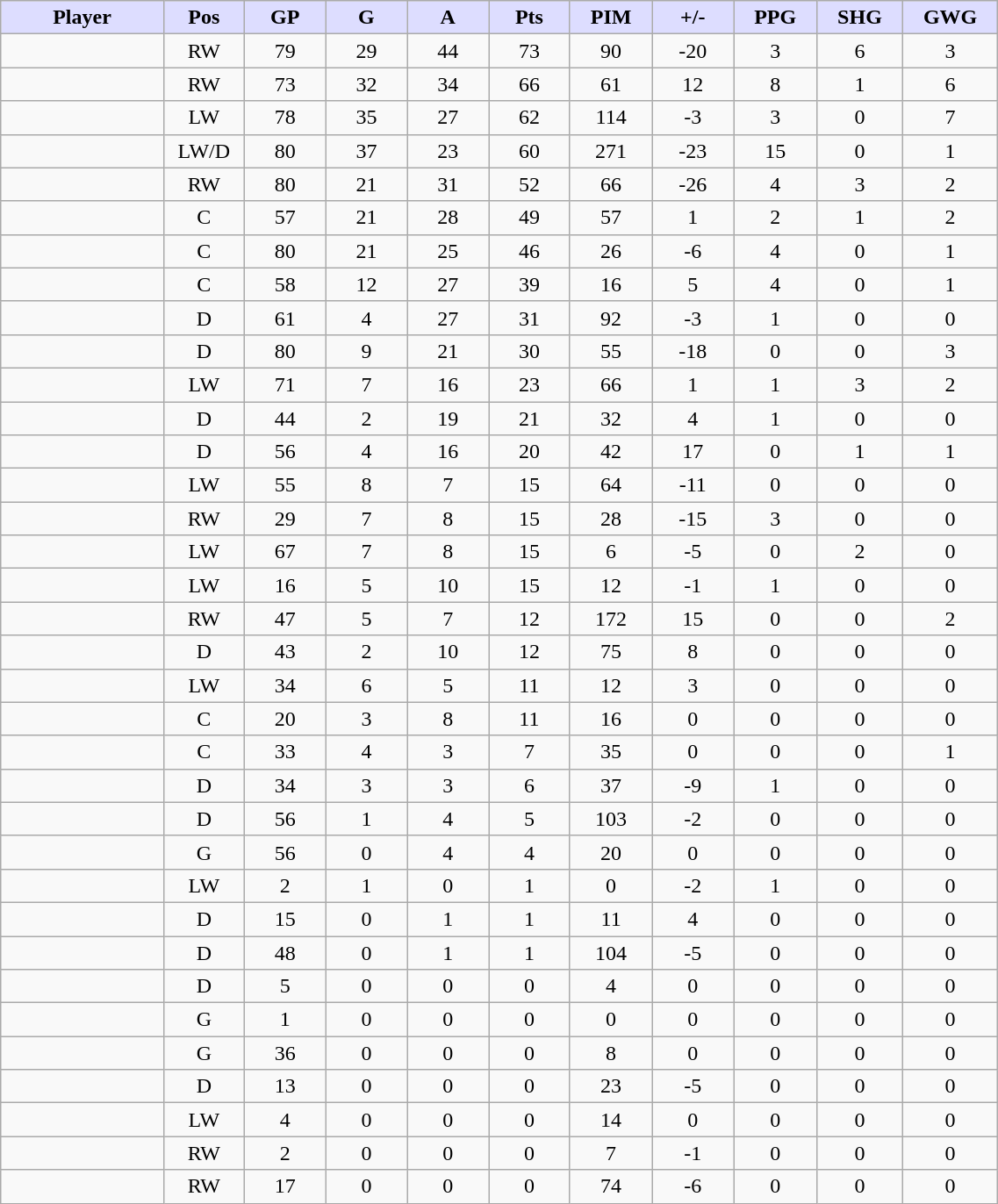<table style="width:60%;" class="wikitable sortable">
<tr style="text-align:center;">
<th style="background:#ddf; width:10%;">Player</th>
<th style="background:#ddf; width:3%;" title="Position">Pos</th>
<th style="background:#ddf; width:5%;" title="Games played">GP</th>
<th style="background:#ddf; width:5%;" title="Goals">G</th>
<th style="background:#ddf; width:5%;" title="Assists">A</th>
<th style="background:#ddf; width:5%;" title="Points">Pts</th>
<th style="background:#ddf; width:5%;" title="Penalties in Minutes">PIM</th>
<th style="background:#ddf; width:5%;" title="Plus/Minus">+/-</th>
<th style="background:#ddf; width:5%;" title="Power Play Goals">PPG</th>
<th style="background:#ddf; width:5%;" title="Short-handed Goals">SHG</th>
<th style="background:#ddf; width:5%;" title="Game-winning Goals">GWG</th>
</tr>
<tr style="text-align:center;">
<td style="text-align:right;"></td>
<td>RW</td>
<td>79</td>
<td>29</td>
<td>44</td>
<td>73</td>
<td>90</td>
<td>-20</td>
<td>3</td>
<td>6</td>
<td>3</td>
</tr>
<tr style="text-align:center;">
<td style="text-align:right;"></td>
<td>RW</td>
<td>73</td>
<td>32</td>
<td>34</td>
<td>66</td>
<td>61</td>
<td>12</td>
<td>8</td>
<td>1</td>
<td>6</td>
</tr>
<tr style="text-align:center;">
<td style="text-align:right;"></td>
<td>LW</td>
<td>78</td>
<td>35</td>
<td>27</td>
<td>62</td>
<td>114</td>
<td>-3</td>
<td>3</td>
<td>0</td>
<td>7</td>
</tr>
<tr style="text-align:center;">
<td style="text-align:right;"></td>
<td>LW/D</td>
<td>80</td>
<td>37</td>
<td>23</td>
<td>60</td>
<td>271</td>
<td>-23</td>
<td>15</td>
<td>0</td>
<td>1</td>
</tr>
<tr style="text-align:center;">
<td style="text-align:right;"></td>
<td>RW</td>
<td>80</td>
<td>21</td>
<td>31</td>
<td>52</td>
<td>66</td>
<td>-26</td>
<td>4</td>
<td>3</td>
<td>2</td>
</tr>
<tr style="text-align:center;">
<td style="text-align:right;"></td>
<td>C</td>
<td>57</td>
<td>21</td>
<td>28</td>
<td>49</td>
<td>57</td>
<td>1</td>
<td>2</td>
<td>1</td>
<td>2</td>
</tr>
<tr style="text-align:center;">
<td style="text-align:right;"></td>
<td>C</td>
<td>80</td>
<td>21</td>
<td>25</td>
<td>46</td>
<td>26</td>
<td>-6</td>
<td>4</td>
<td>0</td>
<td>1</td>
</tr>
<tr style="text-align:center;">
<td style="text-align:right;"></td>
<td>C</td>
<td>58</td>
<td>12</td>
<td>27</td>
<td>39</td>
<td>16</td>
<td>5</td>
<td>4</td>
<td>0</td>
<td>1</td>
</tr>
<tr style="text-align:center;">
<td style="text-align:right;"></td>
<td>D</td>
<td>61</td>
<td>4</td>
<td>27</td>
<td>31</td>
<td>92</td>
<td>-3</td>
<td>1</td>
<td>0</td>
<td>0</td>
</tr>
<tr style="text-align:center;">
<td style="text-align:right;"></td>
<td>D</td>
<td>80</td>
<td>9</td>
<td>21</td>
<td>30</td>
<td>55</td>
<td>-18</td>
<td>0</td>
<td>0</td>
<td>3</td>
</tr>
<tr style="text-align:center;">
<td style="text-align:right;"></td>
<td>LW</td>
<td>71</td>
<td>7</td>
<td>16</td>
<td>23</td>
<td>66</td>
<td>1</td>
<td>1</td>
<td>3</td>
<td>2</td>
</tr>
<tr style="text-align:center;">
<td style="text-align:right;"></td>
<td>D</td>
<td>44</td>
<td>2</td>
<td>19</td>
<td>21</td>
<td>32</td>
<td>4</td>
<td>1</td>
<td>0</td>
<td>0</td>
</tr>
<tr style="text-align:center;">
<td style="text-align:right;"></td>
<td>D</td>
<td>56</td>
<td>4</td>
<td>16</td>
<td>20</td>
<td>42</td>
<td>17</td>
<td>0</td>
<td>1</td>
<td>1</td>
</tr>
<tr style="text-align:center;">
<td style="text-align:right;"></td>
<td>LW</td>
<td>55</td>
<td>8</td>
<td>7</td>
<td>15</td>
<td>64</td>
<td>-11</td>
<td>0</td>
<td>0</td>
<td>0</td>
</tr>
<tr style="text-align:center;">
<td style="text-align:right;"></td>
<td>RW</td>
<td>29</td>
<td>7</td>
<td>8</td>
<td>15</td>
<td>28</td>
<td>-15</td>
<td>3</td>
<td>0</td>
<td>0</td>
</tr>
<tr style="text-align:center;">
<td style="text-align:right;"></td>
<td>LW</td>
<td>67</td>
<td>7</td>
<td>8</td>
<td>15</td>
<td>6</td>
<td>-5</td>
<td>0</td>
<td>2</td>
<td>0</td>
</tr>
<tr style="text-align:center;">
<td style="text-align:right;"></td>
<td>LW</td>
<td>16</td>
<td>5</td>
<td>10</td>
<td>15</td>
<td>12</td>
<td>-1</td>
<td>1</td>
<td>0</td>
<td>0</td>
</tr>
<tr style="text-align:center;">
<td style="text-align:right;"></td>
<td>RW</td>
<td>47</td>
<td>5</td>
<td>7</td>
<td>12</td>
<td>172</td>
<td>15</td>
<td>0</td>
<td>0</td>
<td>2</td>
</tr>
<tr style="text-align:center;">
<td style="text-align:right;"></td>
<td>D</td>
<td>43</td>
<td>2</td>
<td>10</td>
<td>12</td>
<td>75</td>
<td>8</td>
<td>0</td>
<td>0</td>
<td>0</td>
</tr>
<tr style="text-align:center;">
<td style="text-align:right;"></td>
<td>LW</td>
<td>34</td>
<td>6</td>
<td>5</td>
<td>11</td>
<td>12</td>
<td>3</td>
<td>0</td>
<td>0</td>
<td>0</td>
</tr>
<tr style="text-align:center;">
<td style="text-align:right;"></td>
<td>C</td>
<td>20</td>
<td>3</td>
<td>8</td>
<td>11</td>
<td>16</td>
<td>0</td>
<td>0</td>
<td>0</td>
<td>0</td>
</tr>
<tr style="text-align:center;">
<td style="text-align:right;"></td>
<td>C</td>
<td>33</td>
<td>4</td>
<td>3</td>
<td>7</td>
<td>35</td>
<td>0</td>
<td>0</td>
<td>0</td>
<td>1</td>
</tr>
<tr style="text-align:center;">
<td style="text-align:right;"></td>
<td>D</td>
<td>34</td>
<td>3</td>
<td>3</td>
<td>6</td>
<td>37</td>
<td>-9</td>
<td>1</td>
<td>0</td>
<td>0</td>
</tr>
<tr style="text-align:center;">
<td style="text-align:right;"></td>
<td>D</td>
<td>56</td>
<td>1</td>
<td>4</td>
<td>5</td>
<td>103</td>
<td>-2</td>
<td>0</td>
<td>0</td>
<td>0</td>
</tr>
<tr style="text-align:center;">
<td style="text-align:right;"></td>
<td>G</td>
<td>56</td>
<td>0</td>
<td>4</td>
<td>4</td>
<td>20</td>
<td>0</td>
<td>0</td>
<td>0</td>
<td>0</td>
</tr>
<tr style="text-align:center;">
<td style="text-align:right;"></td>
<td>LW</td>
<td>2</td>
<td>1</td>
<td>0</td>
<td>1</td>
<td>0</td>
<td>-2</td>
<td>1</td>
<td>0</td>
<td>0</td>
</tr>
<tr style="text-align:center;">
<td style="text-align:right;"></td>
<td>D</td>
<td>15</td>
<td>0</td>
<td>1</td>
<td>1</td>
<td>11</td>
<td>4</td>
<td>0</td>
<td>0</td>
<td>0</td>
</tr>
<tr style="text-align:center;">
<td style="text-align:right;"></td>
<td>D</td>
<td>48</td>
<td>0</td>
<td>1</td>
<td>1</td>
<td>104</td>
<td>-5</td>
<td>0</td>
<td>0</td>
<td>0</td>
</tr>
<tr style="text-align:center;">
<td style="text-align:right;"></td>
<td>D</td>
<td>5</td>
<td>0</td>
<td>0</td>
<td>0</td>
<td>4</td>
<td>0</td>
<td>0</td>
<td>0</td>
<td>0</td>
</tr>
<tr style="text-align:center;">
<td style="text-align:right;"></td>
<td>G</td>
<td>1</td>
<td>0</td>
<td>0</td>
<td>0</td>
<td>0</td>
<td>0</td>
<td>0</td>
<td>0</td>
<td>0</td>
</tr>
<tr style="text-align:center;">
<td style="text-align:right;"></td>
<td>G</td>
<td>36</td>
<td>0</td>
<td>0</td>
<td>0</td>
<td>8</td>
<td>0</td>
<td>0</td>
<td>0</td>
<td>0</td>
</tr>
<tr style="text-align:center;">
<td style="text-align:right;"></td>
<td>D</td>
<td>13</td>
<td>0</td>
<td>0</td>
<td>0</td>
<td>23</td>
<td>-5</td>
<td>0</td>
<td>0</td>
<td>0</td>
</tr>
<tr style="text-align:center;">
<td style="text-align:right;"></td>
<td>LW</td>
<td>4</td>
<td>0</td>
<td>0</td>
<td>0</td>
<td>14</td>
<td>0</td>
<td>0</td>
<td>0</td>
<td>0</td>
</tr>
<tr style="text-align:center;">
<td style="text-align:right;"></td>
<td>RW</td>
<td>2</td>
<td>0</td>
<td>0</td>
<td>0</td>
<td>7</td>
<td>-1</td>
<td>0</td>
<td>0</td>
<td>0</td>
</tr>
<tr style="text-align:center;">
<td style="text-align:right;"></td>
<td>RW</td>
<td>17</td>
<td>0</td>
<td>0</td>
<td>0</td>
<td>74</td>
<td>-6</td>
<td>0</td>
<td>0</td>
<td>0</td>
</tr>
</table>
